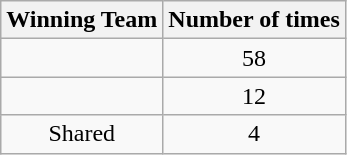<table class="wikitable">
<tr>
<th>Winning Team</th>
<th>Number of times</th>
</tr>
<tr>
<td align="center"></td>
<td align="center">58</td>
</tr>
<tr>
<td align="center"></td>
<td align="center">12</td>
</tr>
<tr>
<td align="center">Shared</td>
<td align="center">4</td>
</tr>
</table>
